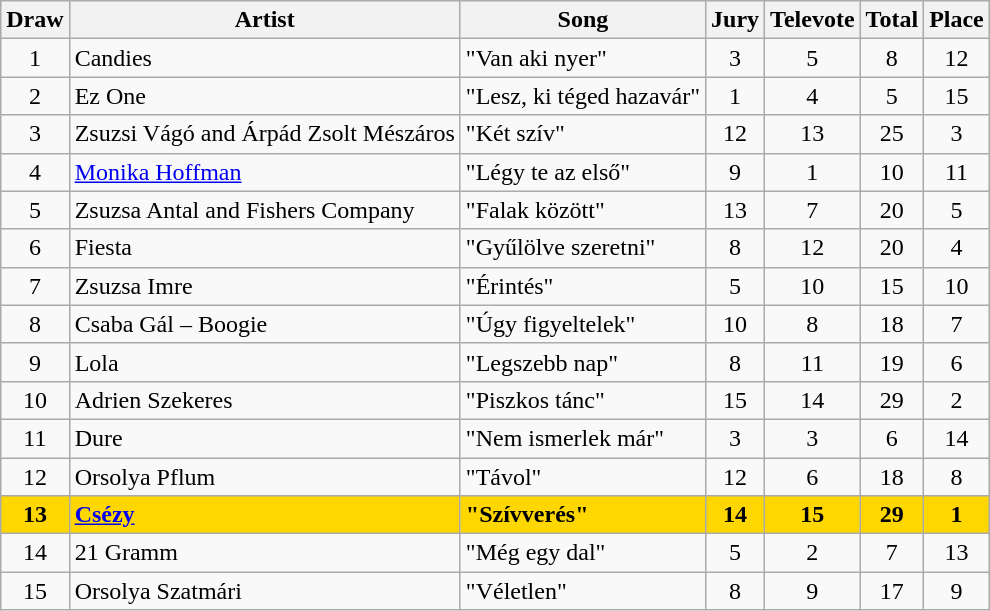<table class="sortable wikitable" style="margin: 1em auto 1em auto; text-align:center">
<tr>
<th>Draw</th>
<th>Artist</th>
<th>Song</th>
<th>Jury</th>
<th>Televote</th>
<th>Total</th>
<th>Place</th>
</tr>
<tr>
<td>1</td>
<td align="left">Candies</td>
<td align="left">"Van aki nyer"</td>
<td>3</td>
<td>5</td>
<td>8</td>
<td>12</td>
</tr>
<tr>
<td>2</td>
<td align="left">Ez One</td>
<td align="left">"Lesz, ki téged hazavár"</td>
<td>1</td>
<td>4</td>
<td>5</td>
<td>15</td>
</tr>
<tr>
<td>3</td>
<td align="left">Zsuzsi Vágó and Árpád Zsolt Mészáros</td>
<td align="left">"Két szív"</td>
<td>12</td>
<td>13</td>
<td>25</td>
<td>3</td>
</tr>
<tr>
<td>4</td>
<td align="left"><a href='#'>Monika Hoffman</a></td>
<td align="left">"Légy te az első"</td>
<td>9</td>
<td>1</td>
<td>10</td>
<td>11</td>
</tr>
<tr>
<td>5</td>
<td align="left">Zsuzsa Antal and Fishers Company</td>
<td align="left">"Falak között"</td>
<td>13</td>
<td>7</td>
<td>20</td>
<td>5</td>
</tr>
<tr>
<td>6</td>
<td align="left">Fiesta</td>
<td align="left">"Gyűlölve szeretni"</td>
<td>8</td>
<td>12</td>
<td>20</td>
<td>4</td>
</tr>
<tr>
<td>7</td>
<td align="left">Zsuzsa Imre</td>
<td align="left">"Érintés"</td>
<td>5</td>
<td>10</td>
<td>15</td>
<td>10</td>
</tr>
<tr>
<td>8</td>
<td align="left">Csaba Gál – Boogie</td>
<td align="left">"Úgy figyeltelek"</td>
<td>10</td>
<td>8</td>
<td>18</td>
<td>7</td>
</tr>
<tr>
<td>9</td>
<td align="left">Lola</td>
<td align="left">"Legszebb nap"</td>
<td>8</td>
<td>11</td>
<td>19</td>
<td>6</td>
</tr>
<tr>
<td>10</td>
<td align="left">Adrien Szekeres</td>
<td align="left">"Piszkos tánc"</td>
<td>15</td>
<td>14</td>
<td>29</td>
<td>2</td>
</tr>
<tr>
<td>11</td>
<td align="left">Dure</td>
<td align="left">"Nem ismerlek már"</td>
<td>3</td>
<td>3</td>
<td>6</td>
<td>14</td>
</tr>
<tr>
<td>12</td>
<td align="left">Orsolya Pflum</td>
<td align="left">"Távol"</td>
<td>12</td>
<td>6</td>
<td>18</td>
<td>8</td>
</tr>
<tr style="font-weight:bold; background:gold;">
<td>13</td>
<td align="left"><a href='#'>Csézy</a></td>
<td align="left">"Szívverés"</td>
<td>14</td>
<td>15</td>
<td>29</td>
<td>1</td>
</tr>
<tr>
<td>14</td>
<td align="left">21 Gramm</td>
<td align="left">"Még egy dal"</td>
<td>5</td>
<td>2</td>
<td>7</td>
<td>13</td>
</tr>
<tr>
<td>15</td>
<td align="left">Orsolya Szatmári</td>
<td align="left">"Véletlen"</td>
<td>8</td>
<td>9</td>
<td>17</td>
<td>9</td>
</tr>
</table>
